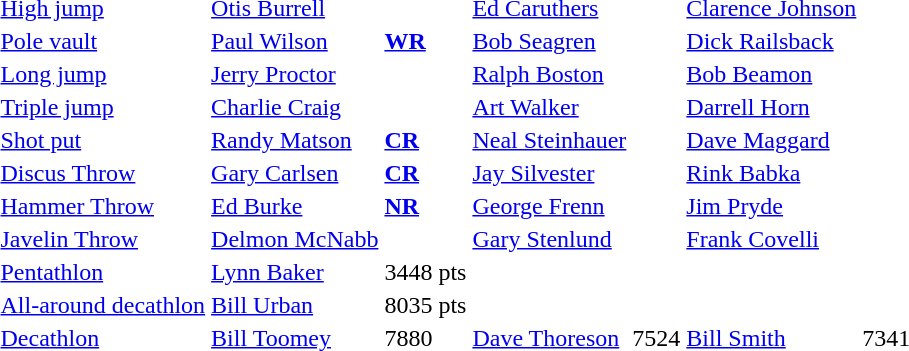<table>
<tr>
<td><a href='#'>High jump</a></td>
<td><a href='#'>Otis Burrell</a></td>
<td></td>
<td><a href='#'>Ed Caruthers</a></td>
<td></td>
<td><a href='#'>Clarence Johnson</a></td>
<td></td>
</tr>
<tr>
<td><a href='#'>Pole vault</a></td>
<td><a href='#'>Paul Wilson</a></td>
<td> <strong><a href='#'>WR</a></strong></td>
<td><a href='#'>Bob Seagren</a></td>
<td></td>
<td><a href='#'>Dick Railsback</a></td>
<td></td>
</tr>
<tr>
<td><a href='#'>Long jump</a></td>
<td><a href='#'>Jerry Proctor</a></td>
<td></td>
<td><a href='#'>Ralph Boston</a></td>
<td></td>
<td><a href='#'>Bob Beamon</a></td>
<td></td>
</tr>
<tr>
<td><a href='#'>Triple jump</a></td>
<td><a href='#'>Charlie Craig</a></td>
<td></td>
<td><a href='#'>Art Walker</a></td>
<td></td>
<td><a href='#'>Darrell Horn</a></td>
<td></td>
</tr>
<tr>
<td><a href='#'>Shot put</a></td>
<td><a href='#'>Randy Matson</a></td>
<td> <strong><a href='#'>CR</a></strong></td>
<td><a href='#'>Neal Steinhauer</a></td>
<td></td>
<td><a href='#'>Dave Maggard</a></td>
<td></td>
</tr>
<tr>
<td><a href='#'>Discus Throw</a></td>
<td><a href='#'>Gary Carlsen</a></td>
<td> <strong><a href='#'>CR</a></strong></td>
<td><a href='#'>Jay Silvester</a></td>
<td></td>
<td><a href='#'>Rink Babka</a></td>
<td></td>
</tr>
<tr>
<td><a href='#'>Hammer Throw</a></td>
<td><a href='#'>Ed Burke</a></td>
<td> <strong><a href='#'>NR</a></strong></td>
<td><a href='#'>George Frenn</a></td>
<td></td>
<td><a href='#'>Jim Pryde</a></td>
<td></td>
</tr>
<tr>
<td><a href='#'>Javelin Throw</a></td>
<td><a href='#'>Delmon McNabb</a></td>
<td></td>
<td><a href='#'>Gary Stenlund</a></td>
<td></td>
<td><a href='#'>Frank Covelli</a></td>
<td></td>
</tr>
<tr>
<td><a href='#'>Pentathlon</a></td>
<td><a href='#'>Lynn Baker</a></td>
<td>3448 pts</td>
<td></td>
<td></td>
<td></td>
<td></td>
</tr>
<tr>
<td><a href='#'>All-around decathlon</a></td>
<td><a href='#'>Bill Urban</a></td>
<td>8035 pts</td>
<td></td>
<td></td>
<td></td>
<td></td>
</tr>
<tr>
<td><a href='#'>Decathlon</a></td>
<td><a href='#'>Bill Toomey</a></td>
<td>7880</td>
<td><a href='#'>Dave Thoreson</a></td>
<td>7524</td>
<td><a href='#'>Bill Smith</a></td>
<td>7341</td>
</tr>
</table>
